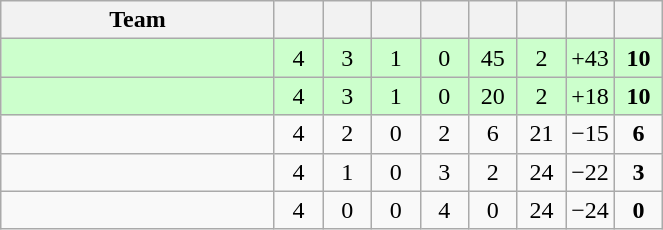<table class="wikitable" style="text-align: center;">
<tr>
<th width=175>Team</th>
<th width=25></th>
<th width=25></th>
<th width=25></th>
<th width=25></th>
<th width=25></th>
<th width=25></th>
<th width=25></th>
<th width=25></th>
</tr>
<tr bgcolor=ccffcc>
<td align=left></td>
<td>4</td>
<td>3</td>
<td>1</td>
<td>0</td>
<td>45</td>
<td>2</td>
<td>+43</td>
<td><strong>10</strong></td>
</tr>
<tr bgcolor=ccffcc>
<td align=left></td>
<td>4</td>
<td>3</td>
<td>1</td>
<td>0</td>
<td>20</td>
<td>2</td>
<td>+18</td>
<td><strong>10</strong></td>
</tr>
<tr>
<td align=left></td>
<td>4</td>
<td>2</td>
<td>0</td>
<td>2</td>
<td>6</td>
<td>21</td>
<td>−15</td>
<td><strong>6</strong></td>
</tr>
<tr>
<td align=left></td>
<td>4</td>
<td>1</td>
<td>0</td>
<td>3</td>
<td>2</td>
<td>24</td>
<td>−22</td>
<td><strong>3</strong></td>
</tr>
<tr>
<td align=left></td>
<td>4</td>
<td>0</td>
<td>0</td>
<td>4</td>
<td>0</td>
<td>24</td>
<td>−24</td>
<td><strong>0</strong></td>
</tr>
</table>
